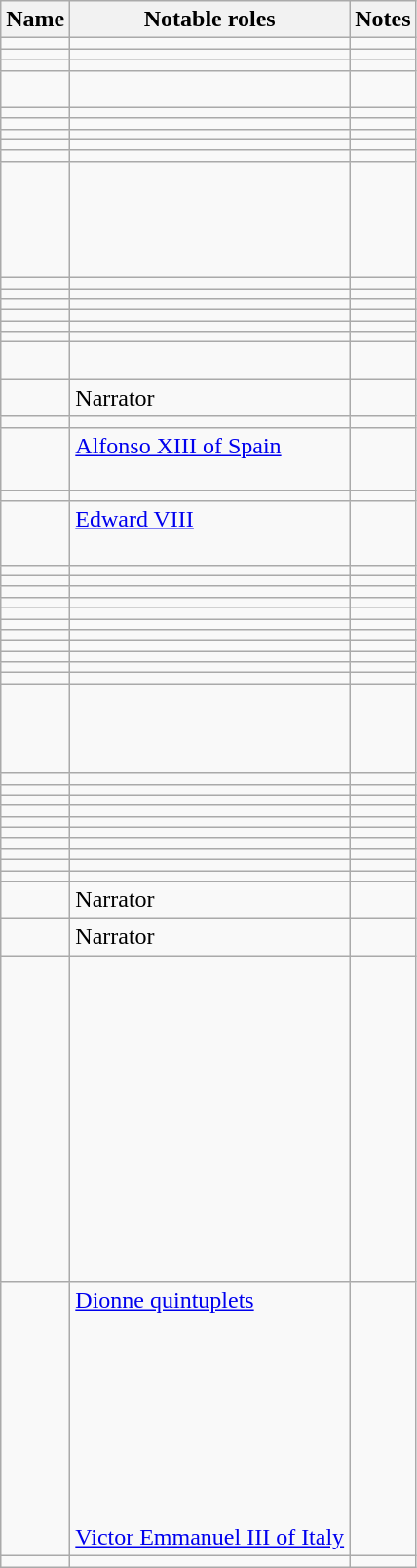<table class="wikitable sortable">
<tr>
<th>Name</th>
<th>Notable roles</th>
<th class="unsortable">Notes</th>
</tr>
<tr>
<td></td>
<td></td>
<td></td>
</tr>
<tr>
<td></td>
<td></td>
<td></td>
</tr>
<tr>
<td></td>
<td></td>
<td></td>
</tr>
<tr>
<td></td>
<td><br></td>
<td></td>
</tr>
<tr>
<td></td>
<td></td>
<td></td>
</tr>
<tr>
<td></td>
<td></td>
<td></td>
</tr>
<tr>
<td></td>
<td></td>
<td></td>
</tr>
<tr>
<td></td>
<td></td>
<td></td>
</tr>
<tr>
<td></td>
<td></td>
<td></td>
</tr>
<tr>
<td></td>
<td><br><br><br><br></td>
<td></td>
</tr>
<tr>
<td></td>
<td></td>
<td></td>
</tr>
<tr>
<td></td>
<td></td>
<td></td>
</tr>
<tr>
<td></td>
<td></td>
<td></td>
</tr>
<tr>
<td></td>
<td></td>
<td></td>
</tr>
<tr>
<td></td>
<td></td>
<td></td>
</tr>
<tr>
<td></td>
<td></td>
<td></td>
</tr>
<tr>
<td></td>
<td><br></td>
<td></td>
</tr>
<tr>
<td></td>
<td>Narrator</td>
<td></td>
</tr>
<tr>
<td></td>
<td></td>
<td></td>
</tr>
<tr>
<td></td>
<td><a href='#'>Alfonso XIII of Spain</a><br><br></td>
<td></td>
</tr>
<tr>
<td></td>
<td></td>
<td></td>
</tr>
<tr>
<td></td>
<td><a href='#'>Edward VIII</a><br><br></td>
<td></td>
</tr>
<tr>
<td></td>
<td></td>
<td></td>
</tr>
<tr>
<td></td>
<td></td>
<td></td>
</tr>
<tr>
<td></td>
<td></td>
<td></td>
</tr>
<tr>
<td></td>
<td></td>
<td></td>
</tr>
<tr>
<td></td>
<td></td>
<td></td>
</tr>
<tr>
<td></td>
<td></td>
<td></td>
</tr>
<tr>
<td></td>
<td></td>
<td></td>
</tr>
<tr>
<td></td>
<td></td>
<td></td>
</tr>
<tr>
<td></td>
<td></td>
<td></td>
</tr>
<tr>
<td></td>
<td></td>
<td></td>
</tr>
<tr>
<td></td>
<td></td>
<td></td>
</tr>
<tr>
<td></td>
<td><br><br><br></td>
<td></td>
</tr>
<tr>
<td></td>
<td></td>
<td></td>
</tr>
<tr>
<td></td>
<td></td>
<td></td>
</tr>
<tr>
<td></td>
<td></td>
<td></td>
</tr>
<tr>
<td></td>
<td></td>
<td></td>
</tr>
<tr>
<td></td>
<td></td>
<td></td>
</tr>
<tr>
<td></td>
<td></td>
<td></td>
</tr>
<tr>
<td></td>
<td></td>
<td></td>
</tr>
<tr>
<td></td>
<td></td>
<td></td>
</tr>
<tr>
<td></td>
<td></td>
<td></td>
</tr>
<tr>
<td></td>
<td></td>
<td></td>
</tr>
<tr>
<td></td>
<td>Narrator</td>
<td></td>
</tr>
<tr>
<td></td>
<td>Narrator</td>
<td></td>
</tr>
<tr>
<td></td>
<td><br><br><br><br><br><br><br><br><br><br><br><br></td>
<td></td>
</tr>
<tr>
<td></td>
<td><a href='#'>Dionne quintuplets</a><br><br><br><br><br><br><br><br><br><a href='#'>Victor Emmanuel III of Italy</a><br></td>
<td></td>
</tr>
<tr>
<td></td>
<td></td>
<td></td>
</tr>
</table>
